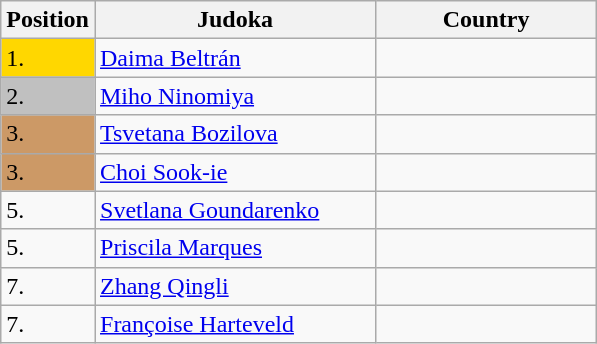<table class=wikitable>
<tr>
<th>Position</th>
<th width=180>Judoka</th>
<th width=140>Country</th>
</tr>
<tr>
<td bgcolor=gold>1.</td>
<td><a href='#'>Daima Beltrán</a></td>
<td></td>
</tr>
<tr>
<td bgcolor=silver>2.</td>
<td><a href='#'>Miho Ninomiya</a></td>
<td></td>
</tr>
<tr>
<td bgcolor=CC9966>3.</td>
<td><a href='#'>Tsvetana Bozilova</a></td>
<td></td>
</tr>
<tr>
<td bgcolor=CC9966>3.</td>
<td><a href='#'>Choi Sook-ie</a></td>
<td></td>
</tr>
<tr>
<td>5.</td>
<td><a href='#'>Svetlana Goundarenko</a></td>
<td></td>
</tr>
<tr>
<td>5.</td>
<td><a href='#'>Priscila Marques</a></td>
<td></td>
</tr>
<tr>
<td>7.</td>
<td><a href='#'>Zhang Qingli</a></td>
<td></td>
</tr>
<tr>
<td>7.</td>
<td><a href='#'>Françoise Harteveld</a></td>
<td></td>
</tr>
</table>
